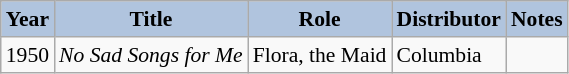<table class="wikitable" style="font-size:90%;">
<tr>
<th style="background:#B0C4DE;">Year</th>
<th style="background:#B0C4DE;">Title</th>
<th style="background:#B0C4DE;">Role</th>
<th style="background:#B0C4DE;">Distributor</th>
<th style="background:#B0C4DE;">Notes</th>
</tr>
<tr>
<td>1950</td>
<td><em>No Sad Songs for Me</em></td>
<td>Flora, the Maid</td>
<td>Columbia</td>
<td></td>
</tr>
</table>
